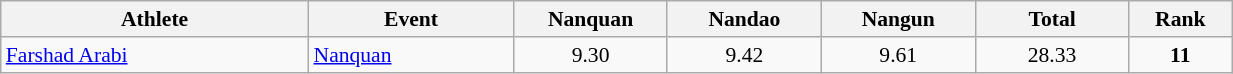<table class="wikitable" width="65%" style="text-align:center; font-size:90%">
<tr>
<th width="18%">Athlete</th>
<th width="12%">Event</th>
<th width="9%">Nanquan</th>
<th width="9%">Nandao</th>
<th width="9%">Nangun</th>
<th width="9%">Total</th>
<th width="6%">Rank</th>
</tr>
<tr>
<td align="left"><a href='#'>Farshad Arabi</a></td>
<td align="left"><a href='#'>Nanquan</a></td>
<td>9.30</td>
<td>9.42</td>
<td>9.61</td>
<td>28.33</td>
<td><strong>11</strong></td>
</tr>
</table>
